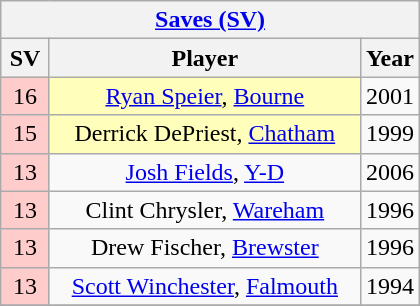<table class="wikitable" style="display: inline-table; margin-right: 20px; text-align:center">
<tr>
<th colspan="3"><a href='#'>Saves (SV)</a></th>
</tr>
<tr>
<th scope="col" style="width: 25px;">SV</th>
<th scope="col" style="width: 200px;">Player</th>
<th scope="col" style="width: 25px;">Year</th>
</tr>
<tr>
<td bgcolor=#ffcccc>16</td>
<td !scope="row" style="background:#ffb;"><a href='#'>Ryan Speier</a>, <a href='#'>Bourne</a></td>
<td>2001</td>
</tr>
<tr>
<td bgcolor=#ffcccc>15</td>
<td !scope="row" style="background:#ffb;">Derrick DePriest, <a href='#'>Chatham</a></td>
<td>1999</td>
</tr>
<tr>
<td bgcolor=#ffcccc>13</td>
<td><a href='#'>Josh Fields</a>, <a href='#'>Y-D</a></td>
<td>2006</td>
</tr>
<tr>
<td bgcolor=#ffcccc>13</td>
<td>Clint Chrysler, <a href='#'>Wareham</a></td>
<td>1996</td>
</tr>
<tr>
<td bgcolor=#ffcccc>13</td>
<td>Drew Fischer, <a href='#'>Brewster</a></td>
<td>1996</td>
</tr>
<tr>
<td bgcolor=#ffcccc>13</td>
<td><a href='#'>Scott Winchester</a>, <a href='#'>Falmouth</a></td>
<td>1994</td>
</tr>
<tr>
</tr>
</table>
